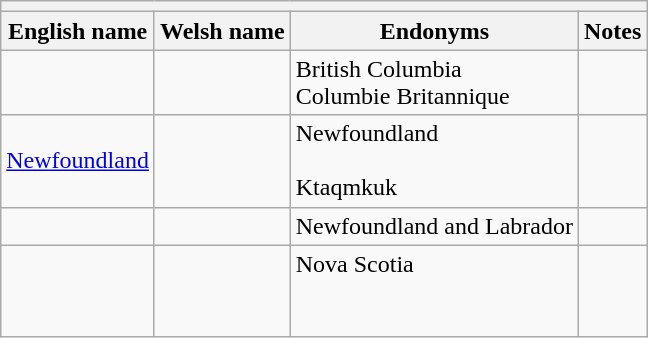<table class="wikitable sortable">
<tr>
<th colspan="5"></th>
</tr>
<tr>
<th>English name</th>
<th>Welsh name</th>
<th>Endonyms</th>
<th>Notes</th>
</tr>
<tr>
<td></td>
<td></td>
<td>British Columbia<br>Columbie Britannique</td>
<td></td>
</tr>
<tr>
<td><a href='#'>Newfoundland</a></td>
<td></td>
<td>Newfoundland<br><br>Ktaqmkuk</td>
<td></td>
</tr>
<tr>
<td></td>
<td></td>
<td>Newfoundland and Labrador<br></td>
<td></td>
</tr>
<tr>
<td></td>
<td></td>
<td>Nova Scotia<br><br><br></td>
<td></td>
</tr>
</table>
